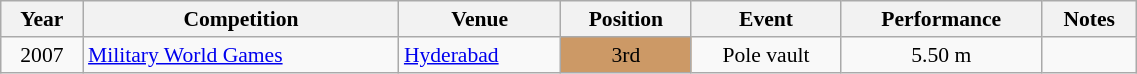<table class="wikitable"  style="width:60%; font-size:90%; text-align:center;">
<tr>
<th>Year</th>
<th>Competition</th>
<th>Venue</th>
<th>Position</th>
<th>Event</th>
<th>Performance</th>
<th>Notes</th>
</tr>
<tr>
<td>2007</td>
<td align=left><a href='#'>Military World Games</a></td>
<td align=left> <a href='#'>Hyderabad</a></td>
<td style="background:#c96;">3rd</td>
<td>Pole vault</td>
<td>5.50 m</td>
<td></td>
</tr>
</table>
